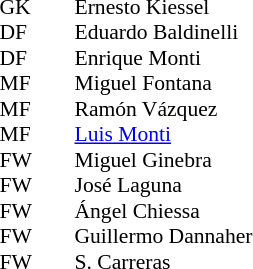<table style="font-size:90%; margin:0.2em auto;" cellspacing="0" cellpadding="0">
<tr>
<th width="25"></th>
<th width="25"></th>
</tr>
<tr>
<td>GK</td>
<td></td>
<td> Ernesto Kiessel</td>
</tr>
<tr>
<td>DF</td>
<td></td>
<td> Eduardo Baldinelli</td>
</tr>
<tr>
<td>DF</td>
<td></td>
<td> Enrique Monti</td>
</tr>
<tr>
<td>MF</td>
<td></td>
<td> Miguel Fontana</td>
</tr>
<tr>
<td>MF</td>
<td></td>
<td> Ramón Vázquez</td>
</tr>
<tr>
<td>MF</td>
<td></td>
<td> <a href='#'>Luis Monti</a></td>
</tr>
<tr>
<td>FW</td>
<td></td>
<td> Miguel Ginebra</td>
</tr>
<tr>
<td>FW</td>
<td></td>
<td> José Laguna</td>
</tr>
<tr>
<td>FW</td>
<td></td>
<td> Ángel Chiessa</td>
</tr>
<tr>
<td>FW</td>
<td></td>
<td> Guillermo Dannaher</td>
</tr>
<tr>
<td>FW</td>
<td></td>
<td> S. Carreras</td>
</tr>
</table>
